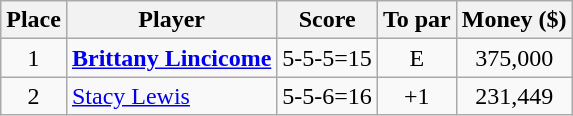<table class="wikitable">
<tr>
<th>Place</th>
<th>Player</th>
<th>Score</th>
<th>To par</th>
<th>Money ($)</th>
</tr>
<tr>
<td align=center>1</td>
<td> <strong><a href='#'>Brittany Lincicome</a></strong></td>
<td>5-5-5=15</td>
<td align=center>E</td>
<td align=center>375,000</td>
</tr>
<tr>
<td align=center>2</td>
<td> <a href='#'>Stacy Lewis</a></td>
<td>5-5-6=16</td>
<td align=center>+1</td>
<td align=center>231,449</td>
</tr>
</table>
